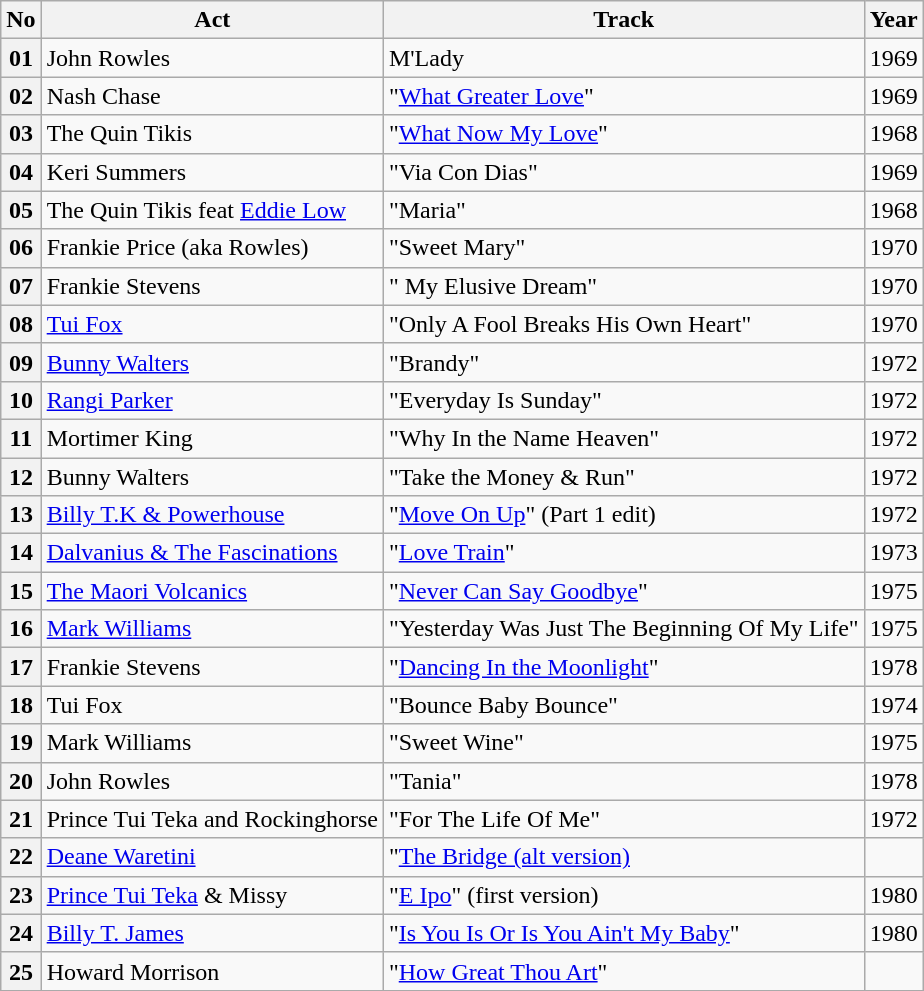<table class="wikitable plainrowheaders sortable">
<tr>
<th scope="col">No</th>
<th scope="col">Act</th>
<th scope="col">Track</th>
<th scope="col">Year</th>
</tr>
<tr>
<th scope="row">01</th>
<td>John Rowles</td>
<td>M'Lady</td>
<td>1969</td>
</tr>
<tr>
<th scope="row">02</th>
<td>Nash Chase</td>
<td>"<a href='#'>What Greater Love</a>"</td>
<td>1969</td>
</tr>
<tr>
<th scope="row">03</th>
<td>The Quin Tikis</td>
<td>"<a href='#'>What Now My Love</a>"</td>
<td>1968</td>
</tr>
<tr>
<th scope="row">04</th>
<td>Keri Summers</td>
<td>"Via Con Dias"</td>
<td>1969</td>
</tr>
<tr>
<th scope="row">05</th>
<td>The Quin Tikis feat <a href='#'>Eddie Low</a></td>
<td>"Maria"</td>
<td>1968</td>
</tr>
<tr>
<th scope="row">06</th>
<td>Frankie Price (aka Rowles)</td>
<td>"Sweet Mary"</td>
<td>1970</td>
</tr>
<tr>
<th scope="row">07</th>
<td>Frankie Stevens</td>
<td>" My Elusive Dream"</td>
<td>1970</td>
</tr>
<tr>
<th scope="row">08</th>
<td><a href='#'>Tui Fox</a></td>
<td>"Only A Fool Breaks His Own Heart"</td>
<td>1970</td>
</tr>
<tr>
<th scope="row">09</th>
<td><a href='#'>Bunny Walters</a></td>
<td>"Brandy"</td>
<td>1972</td>
</tr>
<tr>
<th scope="row">10</th>
<td><a href='#'>Rangi Parker</a></td>
<td>"Everyday Is Sunday"</td>
<td>1972</td>
</tr>
<tr>
<th scope="row">11</th>
<td>Mortimer King</td>
<td>"Why In the Name Heaven"</td>
<td>1972</td>
</tr>
<tr>
<th scope="row">12</th>
<td>Bunny Walters</td>
<td>"Take the Money & Run"</td>
<td>1972</td>
</tr>
<tr>
<th scope="row">13</th>
<td><a href='#'>Billy T.K & Powerhouse</a></td>
<td>"<a href='#'>Move On Up</a>" (Part 1 edit)</td>
<td>1972</td>
</tr>
<tr>
<th scope="row">14</th>
<td><a href='#'>Dalvanius & The Fascinations</a></td>
<td>"<a href='#'>Love Train</a>"</td>
<td>1973</td>
</tr>
<tr>
<th scope="row">15</th>
<td><a href='#'>The Maori Volcanics</a></td>
<td>"<a href='#'>Never Can Say Goodbye</a>"</td>
<td>1975</td>
</tr>
<tr>
<th scope="row">16</th>
<td><a href='#'>Mark Williams</a></td>
<td>"Yesterday Was Just The Beginning Of My Life"</td>
<td>1975</td>
</tr>
<tr>
<th scope="row">17</th>
<td>Frankie Stevens</td>
<td>"<a href='#'>Dancing In the Moonlight</a>"</td>
<td>1978</td>
</tr>
<tr>
<th scope="row">18</th>
<td>Tui Fox</td>
<td>"Bounce Baby Bounce"</td>
<td>1974</td>
</tr>
<tr>
<th scope="row">19</th>
<td>Mark Williams</td>
<td>"Sweet Wine"</td>
<td>1975</td>
</tr>
<tr>
<th scope="row">20</th>
<td>John Rowles</td>
<td>"Tania"</td>
<td>1978</td>
</tr>
<tr>
<th scope="row">21</th>
<td>Prince Tui Teka and Rockinghorse</td>
<td>"For The Life Of Me"</td>
<td>1972</td>
</tr>
<tr>
<th scope="row">22</th>
<td><a href='#'>Deane Waretini</a></td>
<td>"<a href='#'>The Bridge (alt version)</a></td>
<td></td>
</tr>
<tr>
<th scope="row">23</th>
<td><a href='#'>Prince Tui Teka</a> & Missy</td>
<td>"<a href='#'>E Ipo</a>" (first version)</td>
<td>1980</td>
</tr>
<tr>
<th scope="row">24</th>
<td><a href='#'>Billy T. James</a></td>
<td>"<a href='#'>Is You Is Or Is You Ain't My Baby</a>"</td>
<td>1980</td>
</tr>
<tr>
<th scope="row">25</th>
<td>Howard Morrison</td>
<td>"<a href='#'>How Great Thou Art</a>"</td>
<td></td>
</tr>
<tr>
</tr>
</table>
